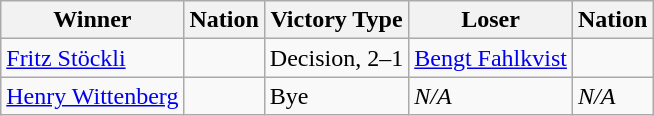<table class="wikitable sortable" style="text-align:left;">
<tr>
<th>Winner</th>
<th>Nation</th>
<th>Victory Type</th>
<th>Loser</th>
<th>Nation</th>
</tr>
<tr>
<td><a href='#'>Fritz Stöckli</a></td>
<td></td>
<td>Decision, 2–1</td>
<td><a href='#'>Bengt Fahlkvist</a></td>
<td></td>
</tr>
<tr>
<td><a href='#'>Henry Wittenberg</a></td>
<td></td>
<td>Bye</td>
<td><em>N/A</em></td>
<td><em>N/A</em></td>
</tr>
</table>
